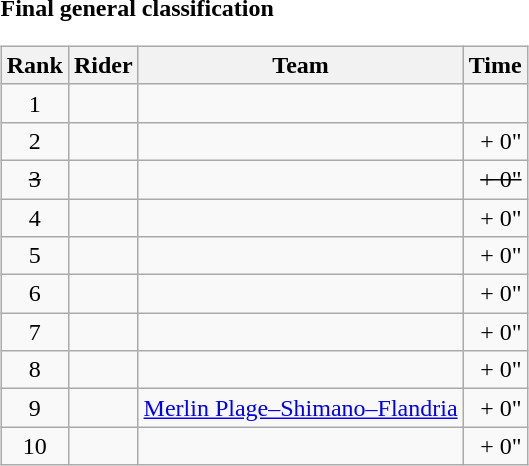<table>
<tr>
<td><strong>Final general classification</strong><br><table class="wikitable">
<tr>
<th scope="col">Rank</th>
<th scope="col">Rider</th>
<th scope="col">Team</th>
<th scope="col">Time</th>
</tr>
<tr>
<td style="text-align:center;">1</td>
<td></td>
<td></td>
<td style="text-align:right;"></td>
</tr>
<tr>
<td style="text-align:center;">2</td>
<td></td>
<td></td>
<td style="text-align:right;">+ 0"</td>
</tr>
<tr>
<td style="text-align:center;"><s>3</s></td>
<td><s></s></td>
<td><s></s></td>
<td style="text-align:right;"><s>+ 0"</s></td>
</tr>
<tr>
<td style="text-align:center;">4</td>
<td></td>
<td></td>
<td style="text-align:right;">+ 0"</td>
</tr>
<tr>
<td style="text-align:center;">5</td>
<td></td>
<td></td>
<td style="text-align:right;">+ 0"</td>
</tr>
<tr>
<td style="text-align:center;">6</td>
<td></td>
<td></td>
<td style="text-align:right;">+ 0"</td>
</tr>
<tr>
<td style="text-align:center;">7</td>
<td></td>
<td></td>
<td style="text-align:right;">+ 0"</td>
</tr>
<tr>
<td style="text-align:center;">8</td>
<td></td>
<td></td>
<td style="text-align:right;">+ 0"</td>
</tr>
<tr>
<td style="text-align:center;">9</td>
<td></td>
<td><a href='#'>Merlin Plage–Shimano–Flandria</a></td>
<td style="text-align:right;">+ 0"</td>
</tr>
<tr>
<td style="text-align:center;">10</td>
<td></td>
<td></td>
<td style="text-align:right;">+ 0"</td>
</tr>
</table>
</td>
</tr>
</table>
